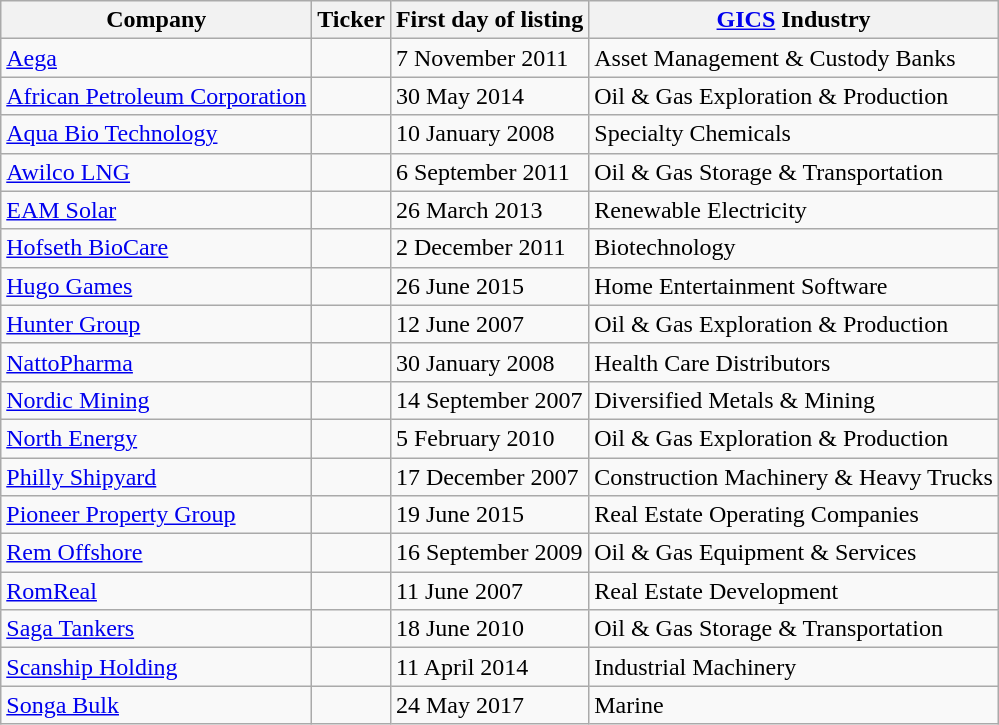<table class="wikitable sortable">
<tr>
<th>Company</th>
<th>Ticker</th>
<th>First day of listing</th>
<th><a href='#'>GICS</a> Industry </th>
</tr>
<tr>
<td><a href='#'>Aega</a></td>
<td></td>
<td>7 November 2011</td>
<td>Asset Management & Custody Banks</td>
</tr>
<tr>
<td><a href='#'>African Petroleum Corporation</a></td>
<td></td>
<td>30 May 2014</td>
<td>Oil & Gas Exploration & Production</td>
</tr>
<tr>
<td><a href='#'>Aqua Bio Technology</a></td>
<td></td>
<td>10 January 2008</td>
<td>Specialty Chemicals</td>
</tr>
<tr>
<td><a href='#'>Awilco LNG</a></td>
<td></td>
<td>6 September 2011</td>
<td>Oil & Gas Storage & Transportation</td>
</tr>
<tr>
<td><a href='#'>EAM Solar</a></td>
<td></td>
<td>26 March 2013</td>
<td>Renewable Electricity</td>
</tr>
<tr>
<td><a href='#'>Hofseth BioCare</a></td>
<td></td>
<td>2 December 2011</td>
<td>Biotechnology</td>
</tr>
<tr>
<td><a href='#'>Hugo Games</a></td>
<td></td>
<td>26 June 2015</td>
<td>Home Entertainment Software</td>
</tr>
<tr>
<td><a href='#'>Hunter Group</a></td>
<td></td>
<td>12 June 2007</td>
<td>Oil & Gas Exploration & Production</td>
</tr>
<tr>
<td><a href='#'>NattoPharma</a></td>
<td></td>
<td>30 January 2008</td>
<td>Health Care Distributors</td>
</tr>
<tr>
<td><a href='#'>Nordic Mining</a></td>
<td></td>
<td>14 September 2007</td>
<td>Diversified Metals & Mining</td>
</tr>
<tr>
<td><a href='#'>North Energy</a></td>
<td></td>
<td>5 February 2010</td>
<td>Oil & Gas Exploration & Production</td>
</tr>
<tr>
<td><a href='#'>Philly Shipyard</a></td>
<td></td>
<td>17 December 2007</td>
<td>Construction Machinery & Heavy Trucks</td>
</tr>
<tr>
<td><a href='#'>Pioneer Property Group</a></td>
<td></td>
<td>19 June 2015</td>
<td>Real Estate Operating Companies</td>
</tr>
<tr>
<td><a href='#'>Rem Offshore</a></td>
<td></td>
<td>16 September 2009</td>
<td>Oil & Gas Equipment & Services</td>
</tr>
<tr>
<td><a href='#'>RomReal</a></td>
<td></td>
<td>11 June 2007</td>
<td>Real Estate Development</td>
</tr>
<tr>
<td><a href='#'>Saga Tankers</a></td>
<td></td>
<td>18 June 2010</td>
<td>Oil & Gas Storage & Transportation</td>
</tr>
<tr>
<td><a href='#'>Scanship Holding</a></td>
<td></td>
<td>11 April 2014</td>
<td>Industrial Machinery</td>
</tr>
<tr>
<td><a href='#'>Songa Bulk</a></td>
<td></td>
<td>24 May 2017</td>
<td>Marine</td>
</tr>
</table>
